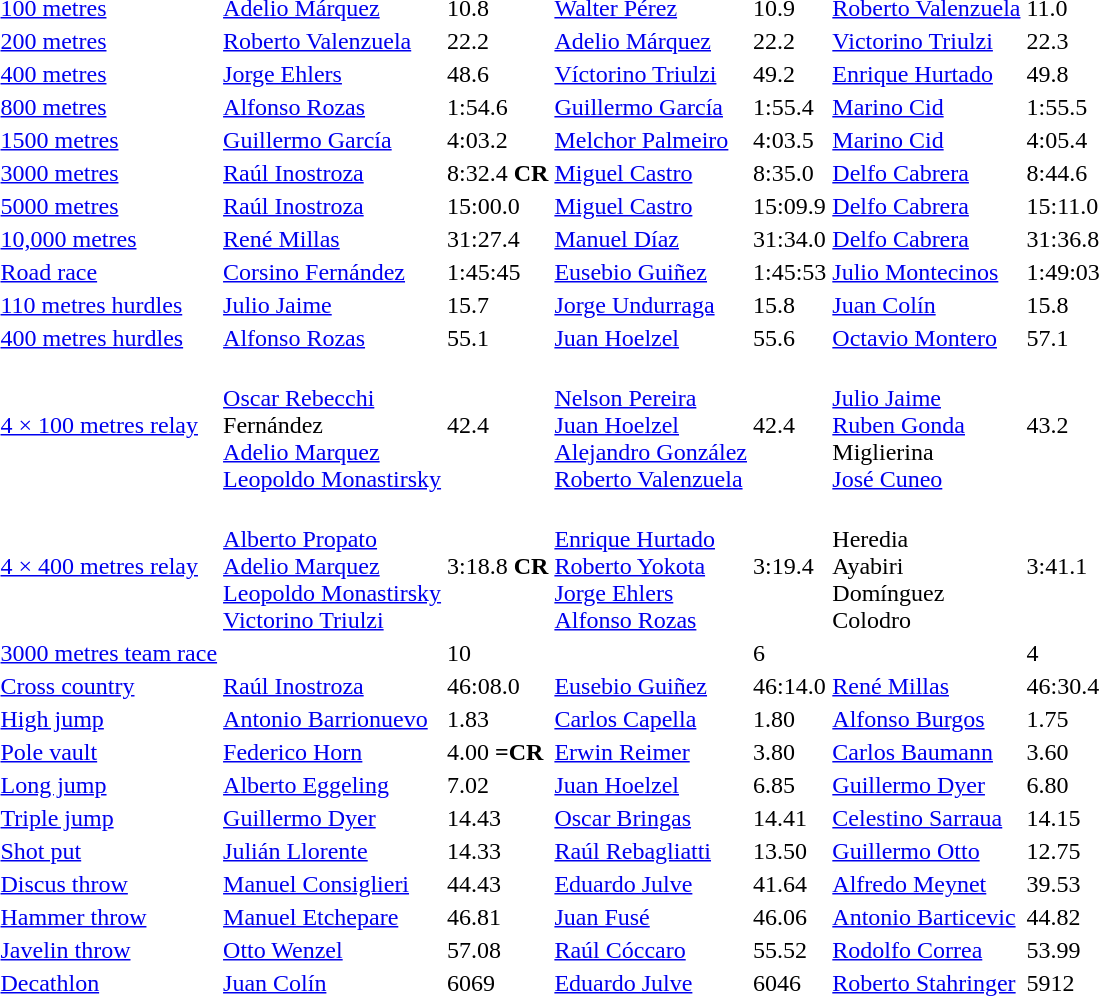<table>
<tr>
<td><a href='#'>100 metres</a></td>
<td><a href='#'>Adelio Márquez</a><br> </td>
<td>10.8</td>
<td><a href='#'>Walter Pérez</a><br> </td>
<td>10.9</td>
<td><a href='#'>Roberto Valenzuela</a><br> </td>
<td>11.0</td>
</tr>
<tr>
<td><a href='#'>200 metres</a></td>
<td><a href='#'>Roberto Valenzuela</a><br> </td>
<td>22.2</td>
<td><a href='#'>Adelio Márquez</a><br> </td>
<td>22.2</td>
<td><a href='#'>Victorino Triulzi</a><br> </td>
<td>22.3</td>
</tr>
<tr>
<td><a href='#'>400 metres</a></td>
<td><a href='#'>Jorge Ehlers</a><br> </td>
<td>48.6</td>
<td><a href='#'>Víctorino Triulzi</a><br> </td>
<td>49.2</td>
<td><a href='#'>Enrique Hurtado</a><br> </td>
<td>49.8</td>
</tr>
<tr>
<td><a href='#'>800 metres</a></td>
<td><a href='#'>Alfonso Rozas</a><br> </td>
<td>1:54.6</td>
<td><a href='#'>Guillermo García</a><br> </td>
<td>1:55.4</td>
<td><a href='#'>Marino Cid</a><br> </td>
<td>1:55.5</td>
</tr>
<tr>
<td><a href='#'>1500 metres</a></td>
<td><a href='#'>Guillermo García</a><br> </td>
<td>4:03.2</td>
<td><a href='#'>Melchor Palmeiro</a><br> </td>
<td>4:03.5</td>
<td><a href='#'>Marino Cid</a><br> </td>
<td>4:05.4</td>
</tr>
<tr>
<td><a href='#'>3000 metres</a></td>
<td><a href='#'>Raúl Inostroza</a><br> </td>
<td>8:32.4 <strong>CR</strong></td>
<td><a href='#'>Miguel Castro</a><br> </td>
<td>8:35.0</td>
<td><a href='#'>Delfo Cabrera</a><br> </td>
<td>8:44.6</td>
</tr>
<tr>
<td><a href='#'>5000 metres</a></td>
<td><a href='#'>Raúl Inostroza</a><br> </td>
<td>15:00.0</td>
<td><a href='#'>Miguel Castro</a><br> </td>
<td>15:09.9</td>
<td><a href='#'>Delfo Cabrera</a><br> </td>
<td>15:11.0</td>
</tr>
<tr>
<td><a href='#'>10,000 metres</a></td>
<td><a href='#'>René Millas</a><br> </td>
<td>31:27.4</td>
<td><a href='#'>Manuel Díaz</a><br> </td>
<td>31:34.0</td>
<td><a href='#'>Delfo Cabrera</a><br> </td>
<td>31:36.8</td>
</tr>
<tr>
<td><a href='#'>Road race</a></td>
<td><a href='#'>Corsino Fernández</a><br> </td>
<td>1:45:45</td>
<td><a href='#'>Eusebio Guiñez</a><br> </td>
<td>1:45:53</td>
<td><a href='#'>Julio Montecinos</a><br> </td>
<td>1:49:03</td>
</tr>
<tr>
<td><a href='#'>110 metres hurdles</a></td>
<td><a href='#'>Julio Jaime</a><br> </td>
<td>15.7</td>
<td><a href='#'>Jorge Undurraga</a><br> </td>
<td>15.8</td>
<td><a href='#'>Juan Colín</a><br> </td>
<td>15.8</td>
</tr>
<tr>
<td><a href='#'>400 metres hurdles</a></td>
<td><a href='#'>Alfonso Rozas</a><br> </td>
<td>55.1</td>
<td><a href='#'>Juan Hoelzel</a><br> </td>
<td>55.6</td>
<td><a href='#'>Octavio Montero</a><br> </td>
<td>57.1</td>
</tr>
<tr>
<td><a href='#'>4 × 100 metres relay</a></td>
<td><br><a href='#'>Oscar Rebecchi</a><br>Fernández<br><a href='#'>Adelio Marquez</a><br><a href='#'>Leopoldo Monastirsky</a></td>
<td>42.4</td>
<td><br><a href='#'>Nelson Pereira</a><br><a href='#'>Juan Hoelzel</a><br><a href='#'>Alejandro González</a><br><a href='#'>Roberto Valenzuela</a></td>
<td>42.4</td>
<td><br><a href='#'>Julio Jaime</a><br><a href='#'>Ruben Gonda</a><br>Miglierina<br><a href='#'>José Cuneo</a></td>
<td>43.2</td>
</tr>
<tr>
<td><a href='#'>4 × 400 metres relay</a></td>
<td><br><a href='#'>Alberto Propato</a><br><a href='#'>Adelio Marquez</a><br><a href='#'>Leopoldo Monastirsky</a><br><a href='#'>Victorino Triulzi</a></td>
<td>3:18.8 <strong>CR</strong></td>
<td><br><a href='#'>Enrique Hurtado</a><br><a href='#'>Roberto Yokota</a><br><a href='#'>Jorge Ehlers</a><br><a href='#'>Alfonso Rozas</a></td>
<td>3:19.4</td>
<td><br>Heredia<br>Ayabiri<br>Domínguez<br>Colodro</td>
<td>3:41.1</td>
</tr>
<tr>
<td><a href='#'>3000 metres team race</a></td>
<td></td>
<td>10</td>
<td></td>
<td>6</td>
<td></td>
<td>4</td>
</tr>
<tr>
<td><a href='#'>Cross country</a></td>
<td><a href='#'>Raúl Inostroza</a><br> </td>
<td>46:08.0</td>
<td><a href='#'>Eusebio Guiñez</a><br> </td>
<td>46:14.0</td>
<td><a href='#'>René Millas</a><br> </td>
<td>46:30.4</td>
</tr>
<tr>
<td><a href='#'>High jump</a></td>
<td><a href='#'>Antonio Barrionuevo</a><br> </td>
<td>1.83</td>
<td><a href='#'>Carlos Capella</a><br> </td>
<td>1.80</td>
<td><a href='#'>Alfonso Burgos</a><br> </td>
<td>1.75</td>
</tr>
<tr>
<td><a href='#'>Pole vault</a></td>
<td><a href='#'>Federico Horn</a><br> </td>
<td>4.00 <strong>=CR</strong></td>
<td><a href='#'>Erwin Reimer</a><br> </td>
<td>3.80</td>
<td><a href='#'>Carlos Baumann</a><br> </td>
<td>3.60</td>
</tr>
<tr>
<td><a href='#'>Long jump</a></td>
<td><a href='#'>Alberto Eggeling</a><br> </td>
<td>7.02</td>
<td><a href='#'>Juan Hoelzel</a><br> </td>
<td>6.85</td>
<td><a href='#'>Guillermo Dyer</a><br> </td>
<td>6.80</td>
</tr>
<tr>
<td><a href='#'>Triple jump</a></td>
<td><a href='#'>Guillermo Dyer</a><br> </td>
<td>14.43</td>
<td><a href='#'>Oscar Bringas</a><br> </td>
<td>14.41</td>
<td><a href='#'>Celestino Sarraua</a><br> </td>
<td>14.15</td>
</tr>
<tr>
<td><a href='#'>Shot put</a></td>
<td><a href='#'>Julián Llorente</a><br> </td>
<td>14.33</td>
<td><a href='#'>Raúl Rebagliatti</a><br> </td>
<td>13.50</td>
<td><a href='#'>Guillermo Otto</a><br> </td>
<td>12.75</td>
</tr>
<tr>
<td><a href='#'>Discus throw</a></td>
<td><a href='#'>Manuel Consiglieri</a><br> </td>
<td>44.43</td>
<td><a href='#'>Eduardo Julve</a><br> </td>
<td>41.64</td>
<td><a href='#'>Alfredo Meynet</a><br> </td>
<td>39.53</td>
</tr>
<tr>
<td><a href='#'>Hammer throw</a></td>
<td><a href='#'>Manuel Etchepare</a><br> </td>
<td>46.81</td>
<td><a href='#'>Juan Fusé</a><br> </td>
<td>46.06</td>
<td><a href='#'>Antonio Barticevic</a><br> </td>
<td>44.82</td>
</tr>
<tr>
<td><a href='#'>Javelin throw</a></td>
<td><a href='#'>Otto Wenzel</a><br> </td>
<td>57.08</td>
<td><a href='#'>Raúl Cóccaro</a><br> </td>
<td>55.52</td>
<td><a href='#'>Rodolfo Correa</a><br> </td>
<td>53.99</td>
</tr>
<tr>
<td><a href='#'>Decathlon</a></td>
<td><a href='#'>Juan Colín</a><br> </td>
<td>6069</td>
<td><a href='#'>Eduardo Julve</a><br> </td>
<td>6046</td>
<td><a href='#'>Roberto Stahringer</a><br> </td>
<td>5912</td>
</tr>
</table>
